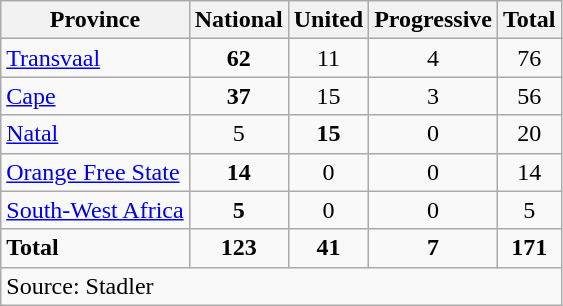<table class=wikitable style=text-align:center>
<tr>
<th>Province</th>
<th>National</th>
<th>United</th>
<th>Progressive</th>
<th>Total</th>
</tr>
<tr>
<td align=left><a href='#'>Transvaal</a></td>
<td><strong>62</strong></td>
<td>11</td>
<td>4</td>
<td>76</td>
</tr>
<tr>
<td align=left><a href='#'>Cape</a></td>
<td><strong>37</strong></td>
<td>15</td>
<td>3</td>
<td>56</td>
</tr>
<tr>
<td align=left><a href='#'>Natal</a></td>
<td>5</td>
<td><strong>15</strong></td>
<td>0</td>
<td>20</td>
</tr>
<tr>
<td align=left><a href='#'>Orange Free State</a></td>
<td><strong>14</strong></td>
<td>0</td>
<td>0</td>
<td>14</td>
</tr>
<tr>
<td align=left><a href='#'>South-West Africa</a></td>
<td><strong>5</strong></td>
<td>0</td>
<td>0</td>
<td>5</td>
</tr>
<tr>
<td align=left><strong>Total</strong></td>
<td><strong>123</strong></td>
<td><strong>41</strong></td>
<td><strong>7</strong></td>
<td><strong>171</strong></td>
</tr>
<tr>
<td colspan=5 align=left>Source: Stadler</td>
</tr>
</table>
